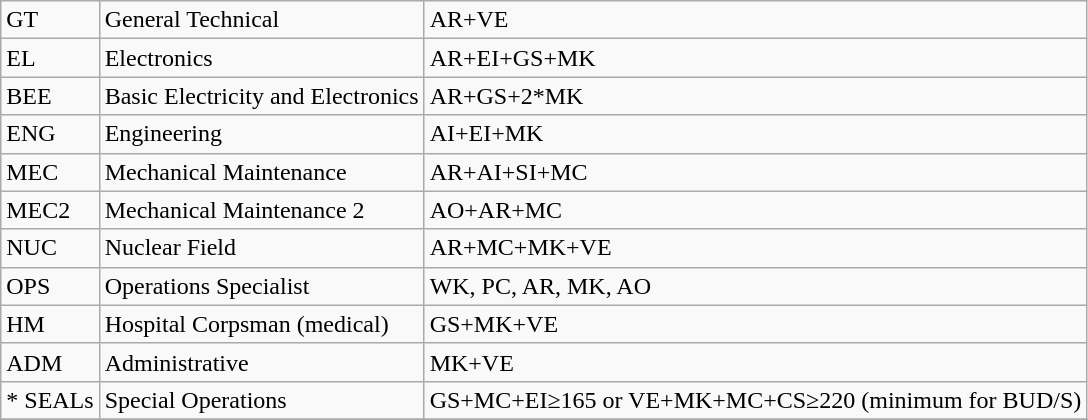<table class="wikitable">
<tr>
<td>GT</td>
<td>General Technical</td>
<td>AR+VE</td>
</tr>
<tr>
<td>EL</td>
<td>Electronics</td>
<td>AR+EI+GS+MK</td>
</tr>
<tr>
<td>BEE</td>
<td>Basic Electricity and Electronics</td>
<td>AR+GS+2*MK</td>
</tr>
<tr>
<td>ENG</td>
<td>Engineering</td>
<td>AI+EI+MK</td>
</tr>
<tr>
<td>MEC</td>
<td>Mechanical Maintenance</td>
<td>AR+AI+SI+MC</td>
</tr>
<tr>
<td>MEC2</td>
<td>Mechanical Maintenance 2</td>
<td>AO+AR+MC</td>
</tr>
<tr>
<td>NUC</td>
<td>Nuclear Field</td>
<td>AR+MC+MK+VE</td>
</tr>
<tr>
<td>OPS</td>
<td>Operations Specialist</td>
<td>WK, PC, AR, MK, AO</td>
</tr>
<tr>
<td>HM</td>
<td>Hospital Corpsman (medical)</td>
<td>GS+MK+VE</td>
</tr>
<tr>
<td>ADM</td>
<td>Administrative</td>
<td>MK+VE</td>
</tr>
<tr>
<td>* SEALs</td>
<td>Special Operations</td>
<td>GS+MC+EI≥165 or VE+MK+MC+CS≥220 (minimum for BUD/S)</td>
</tr>
<tr>
</tr>
</table>
